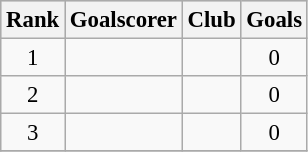<table class="wikitable" style="font-size: 95%;">
<tr bgcolor="#CCCCCC" align="center">
<th scope="col">Rank</th>
<th scope="col">Goalscorer</th>
<th scope="col">Club</th>
<th scope="col">Goals</th>
</tr>
<tr>
<td align="center">1</td>
<td></td>
<td></td>
<td align="center">0</td>
</tr>
<tr>
<td align="center">2</td>
<td></td>
<td></td>
<td align="center">0</td>
</tr>
<tr>
<td align="center">3</td>
<td></td>
<td></td>
<td align="center">0</td>
</tr>
<tr>
</tr>
</table>
